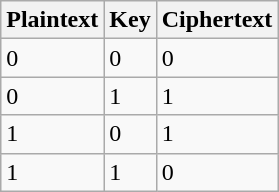<table class="wikitable">
<tr>
<th>Plaintext</th>
<th>Key</th>
<th>Ciphertext</th>
</tr>
<tr>
<td>0</td>
<td>0</td>
<td>0</td>
</tr>
<tr>
<td>0</td>
<td>1</td>
<td>1</td>
</tr>
<tr>
<td>1</td>
<td>0</td>
<td>1</td>
</tr>
<tr>
<td>1</td>
<td>1</td>
<td>0</td>
</tr>
</table>
